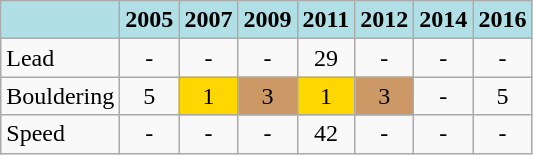<table class="wikitable" style="text-align: center">
<tr>
<th style="background: #b0e0e6"></th>
<th style="background: #b0e0e6">2005</th>
<th style="background: #b0e0e6">2007</th>
<th style="background: #b0e0e6">2009</th>
<th style="background: #b0e0e6">2011</th>
<th style="background: #b0e0e6">2012</th>
<th style="background: #b0e0e6">2014</th>
<th style="background: #b0e0e6">2016</th>
</tr>
<tr>
<td align="left">Lead</td>
<td>-</td>
<td>-</td>
<td>-</td>
<td>29</td>
<td>-</td>
<td>-</td>
<td>-</td>
</tr>
<tr>
<td align="left">Bouldering</td>
<td>5</td>
<td style="background: gold">1</td>
<td style="background: #cc9966">3</td>
<td style="background: gold">1</td>
<td style="background: #cc9966">3</td>
<td>-</td>
<td>5</td>
</tr>
<tr>
<td align="left">Speed</td>
<td>-</td>
<td>-</td>
<td>-</td>
<td>42</td>
<td>-</td>
<td>-</td>
<td>-</td>
</tr>
</table>
